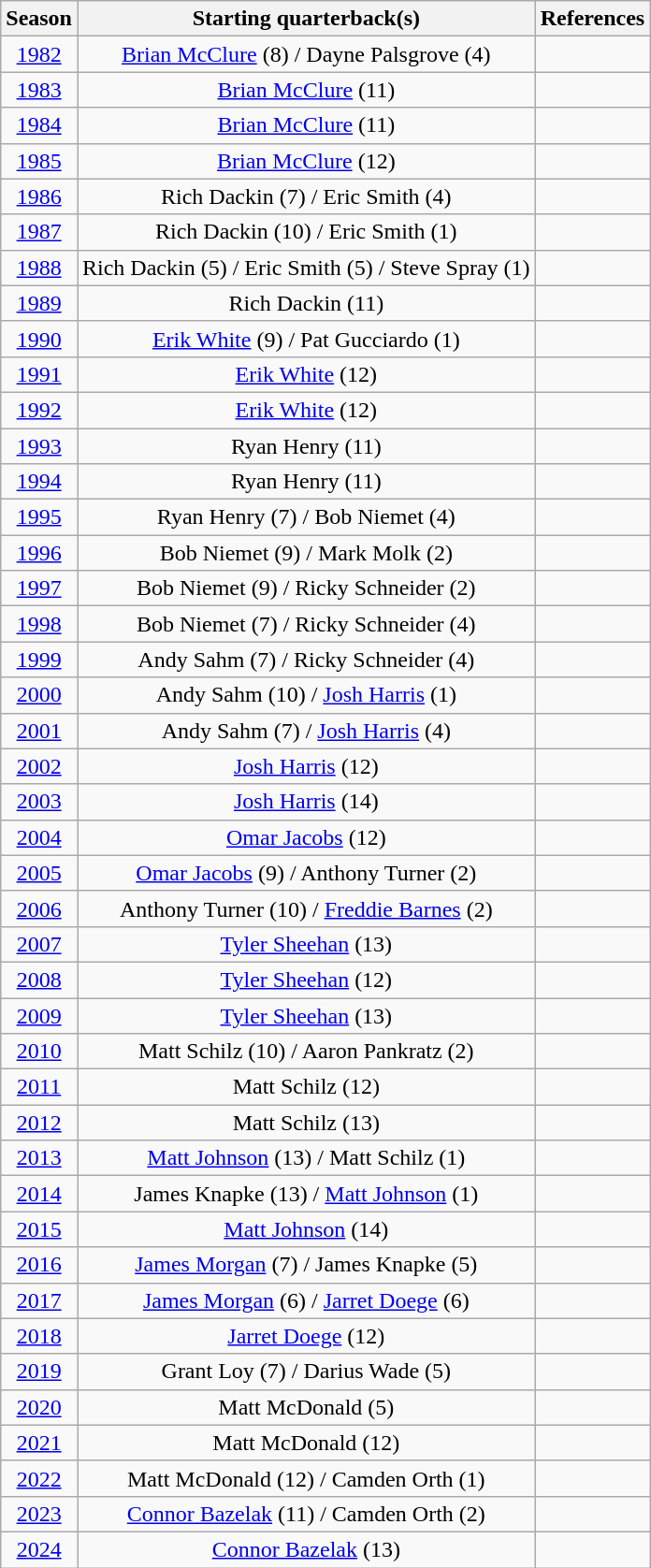<table class="wikitable sortable" style="text-align:center">
<tr>
<th style=>Season</th>
<th style=>Starting quarterback(s)</th>
<th style=>References</th>
</tr>
<tr>
<td><a href='#'>1982</a></td>
<td><a href='#'>Brian McClure</a> (8) / Dayne Palsgrove (4)</td>
<td></td>
</tr>
<tr>
<td><a href='#'>1983</a></td>
<td><a href='#'>Brian McClure</a> (11)</td>
<td></td>
</tr>
<tr>
<td><a href='#'>1984</a></td>
<td><a href='#'>Brian McClure</a> (11)</td>
<td></td>
</tr>
<tr>
<td><a href='#'>1985</a></td>
<td><a href='#'>Brian McClure</a> (12)</td>
<td></td>
</tr>
<tr>
<td><a href='#'>1986</a></td>
<td>Rich Dackin (7) / Eric Smith (4)</td>
<td></td>
</tr>
<tr>
<td><a href='#'>1987</a></td>
<td>Rich Dackin (10) / Eric Smith (1)</td>
<td></td>
</tr>
<tr>
<td><a href='#'>1988</a></td>
<td>Rich Dackin (5) / Eric Smith (5) / Steve Spray (1)</td>
<td></td>
</tr>
<tr>
<td><a href='#'>1989</a></td>
<td>Rich Dackin (11)</td>
<td></td>
</tr>
<tr>
<td><a href='#'>1990</a></td>
<td><a href='#'>Erik White</a> (9) / Pat Gucciardo (1)</td>
<td></td>
</tr>
<tr>
<td><a href='#'>1991</a></td>
<td><a href='#'>Erik White</a> (12)</td>
<td></td>
</tr>
<tr>
<td><a href='#'>1992</a></td>
<td><a href='#'>Erik White</a> (12)</td>
<td></td>
</tr>
<tr>
<td><a href='#'>1993</a></td>
<td>Ryan Henry (11)</td>
<td></td>
</tr>
<tr>
<td><a href='#'>1994</a></td>
<td>Ryan Henry (11)</td>
<td></td>
</tr>
<tr>
<td><a href='#'>1995</a></td>
<td>Ryan Henry (7) / Bob Niemet (4)</td>
<td></td>
</tr>
<tr>
<td><a href='#'>1996</a></td>
<td>Bob Niemet (9) / Mark Molk (2)</td>
<td></td>
</tr>
<tr>
<td><a href='#'>1997</a></td>
<td>Bob Niemet (9) / Ricky Schneider (2)</td>
<td></td>
</tr>
<tr>
<td><a href='#'>1998</a></td>
<td>Bob Niemet (7) / Ricky Schneider (4)</td>
<td></td>
</tr>
<tr>
<td><a href='#'>1999</a></td>
<td>Andy Sahm (7) / Ricky Schneider (4)</td>
<td></td>
</tr>
<tr>
<td><a href='#'>2000</a></td>
<td>Andy Sahm (10) / <a href='#'>Josh Harris</a> (1)</td>
<td></td>
</tr>
<tr>
<td><a href='#'>2001</a></td>
<td>Andy Sahm (7) / <a href='#'>Josh Harris</a> (4)</td>
<td></td>
</tr>
<tr>
<td><a href='#'>2002</a></td>
<td><a href='#'>Josh Harris</a> (12)</td>
<td></td>
</tr>
<tr>
<td><a href='#'>2003</a></td>
<td><a href='#'>Josh Harris</a> (14)</td>
<td></td>
</tr>
<tr>
<td><a href='#'>2004</a></td>
<td><a href='#'>Omar Jacobs</a> (12)</td>
<td></td>
</tr>
<tr>
<td><a href='#'>2005</a></td>
<td><a href='#'>Omar Jacobs</a> (9) / Anthony Turner (2)</td>
<td></td>
</tr>
<tr>
<td><a href='#'>2006</a></td>
<td>Anthony Turner (10) / <a href='#'>Freddie Barnes</a> (2)</td>
<td></td>
</tr>
<tr>
<td><a href='#'>2007</a></td>
<td><a href='#'>Tyler Sheehan</a> (13)</td>
<td></td>
</tr>
<tr>
<td><a href='#'>2008</a></td>
<td><a href='#'>Tyler Sheehan</a> (12)</td>
<td></td>
</tr>
<tr>
<td><a href='#'>2009</a></td>
<td><a href='#'>Tyler Sheehan</a> (13)</td>
<td></td>
</tr>
<tr>
<td><a href='#'>2010</a></td>
<td>Matt Schilz (10) / Aaron Pankratz (2)</td>
<td></td>
</tr>
<tr>
<td><a href='#'>2011</a></td>
<td>Matt Schilz (12)</td>
<td></td>
</tr>
<tr>
<td><a href='#'>2012</a></td>
<td>Matt Schilz (13)</td>
<td></td>
</tr>
<tr>
<td><a href='#'>2013</a></td>
<td><a href='#'>Matt Johnson</a> (13) / Matt Schilz (1)</td>
<td></td>
</tr>
<tr>
<td><a href='#'>2014</a></td>
<td>James Knapke (13) / <a href='#'>Matt Johnson</a> (1)</td>
<td></td>
</tr>
<tr>
<td><a href='#'>2015</a></td>
<td><a href='#'>Matt Johnson</a> (14)</td>
<td></td>
</tr>
<tr>
<td><a href='#'>2016</a></td>
<td><a href='#'>James Morgan</a> (7) / James Knapke (5)</td>
<td></td>
</tr>
<tr>
<td><a href='#'>2017</a></td>
<td><a href='#'>James Morgan</a> (6) / <a href='#'>Jarret Doege</a> (6)</td>
<td></td>
</tr>
<tr>
<td><a href='#'>2018</a></td>
<td><a href='#'>Jarret Doege</a> (12)</td>
<td></td>
</tr>
<tr>
<td><a href='#'>2019</a></td>
<td>Grant Loy (7) / Darius Wade (5)</td>
<td></td>
</tr>
<tr>
<td><a href='#'>2020</a></td>
<td>Matt McDonald (5)</td>
<td></td>
</tr>
<tr>
<td><a href='#'>2021</a></td>
<td>Matt McDonald (12)</td>
<td></td>
</tr>
<tr>
<td><a href='#'>2022</a></td>
<td>Matt McDonald (12) / Camden Orth (1)</td>
<td></td>
</tr>
<tr>
<td><a href='#'>2023</a></td>
<td><a href='#'>Connor Bazelak</a> (11) / Camden Orth (2)</td>
<td></td>
</tr>
<tr>
<td><a href='#'>2024</a></td>
<td><a href='#'>Connor Bazelak</a> (13)</td>
<td></td>
</tr>
</table>
